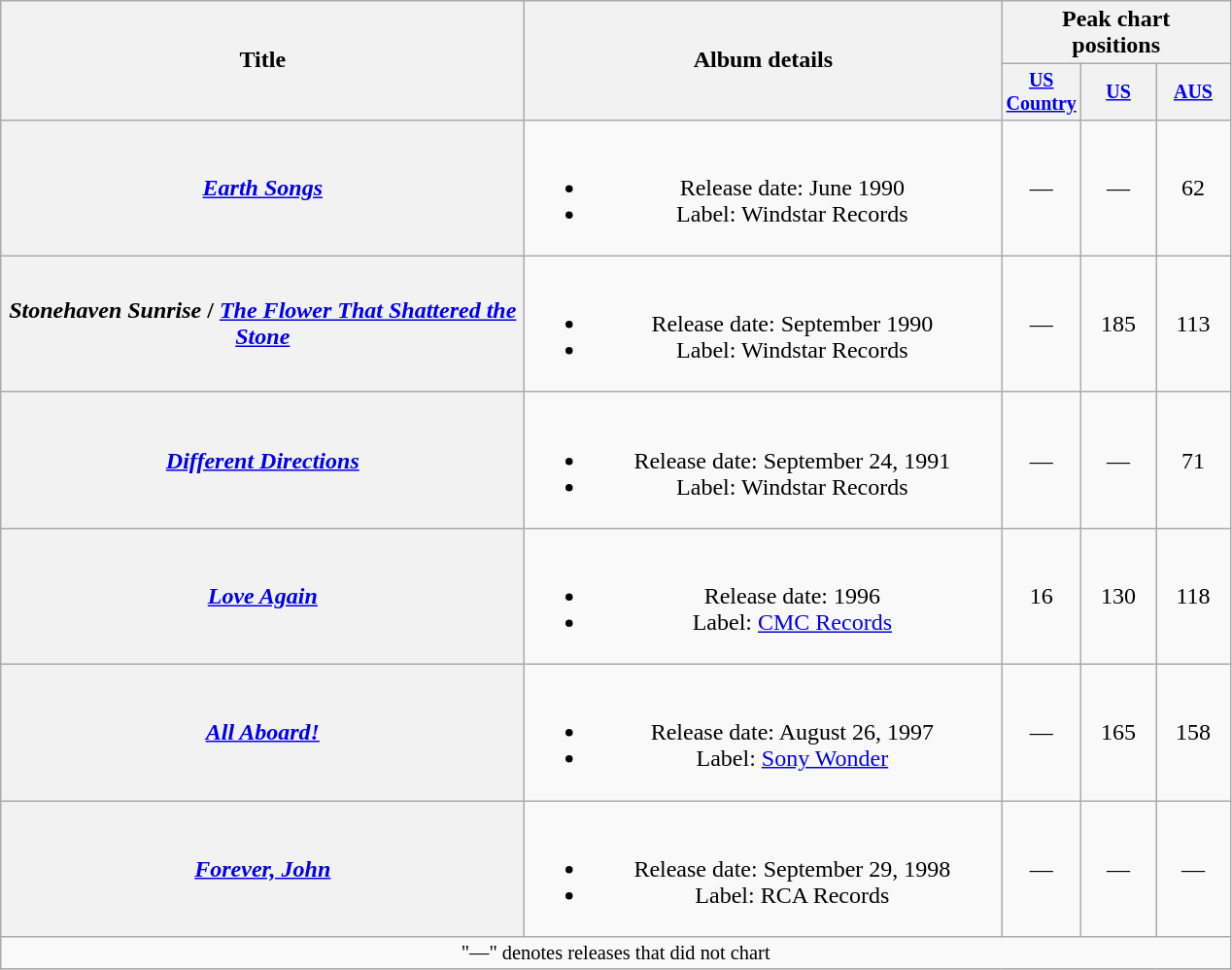<table class="wikitable plainrowheaders" style="text-align:center;">
<tr>
<th rowspan="2" style="width:22em;">Title</th>
<th rowspan="2" style="width:20em;">Album details</th>
<th colspan="3">Peak chart<br>positions</th>
</tr>
<tr style="font-size:smaller;">
<th width="45"><a href='#'>US Country</a><br></th>
<th width="45"><a href='#'>US</a><br></th>
<th width="45"><a href='#'>AUS</a><br></th>
</tr>
<tr>
<th scope="row"><em><a href='#'>Earth Songs</a></em></th>
<td><br><ul><li>Release date: June 1990</li><li>Label: Windstar Records</li></ul></td>
<td>—</td>
<td>—</td>
<td>62</td>
</tr>
<tr>
<th scope="row"><em>Stonehaven Sunrise</em> / <em><a href='#'>The Flower That Shattered the Stone</a></em></th>
<td><br><ul><li>Release date: September 1990</li><li>Label: Windstar Records</li></ul></td>
<td>—</td>
<td>185</td>
<td>113</td>
</tr>
<tr>
<th scope="row"><em><a href='#'>Different Directions</a></em></th>
<td><br><ul><li>Release date: September 24, 1991</li><li>Label: Windstar Records</li></ul></td>
<td>—</td>
<td>—</td>
<td>71</td>
</tr>
<tr>
<th scope="row"><em><a href='#'>Love Again</a></em></th>
<td><br><ul><li>Release date: 1996</li><li>Label: <a href='#'>CMC Records</a></li></ul></td>
<td>16</td>
<td>130</td>
<td>118</td>
</tr>
<tr>
<th scope="row"><em><a href='#'>All Aboard!</a></em></th>
<td><br><ul><li>Release date: August 26, 1997</li><li>Label: <a href='#'>Sony Wonder</a></li></ul></td>
<td>—</td>
<td>165</td>
<td>158</td>
</tr>
<tr>
<th scope="row"><em><a href='#'>Forever, John</a></em></th>
<td><br><ul><li>Release date: September 29, 1998</li><li>Label: RCA Records</li></ul></td>
<td>—</td>
<td>—</td>
<td>—</td>
</tr>
<tr>
<td colspan="5" style="font-size:85%">"—" denotes releases that did not chart</td>
</tr>
</table>
